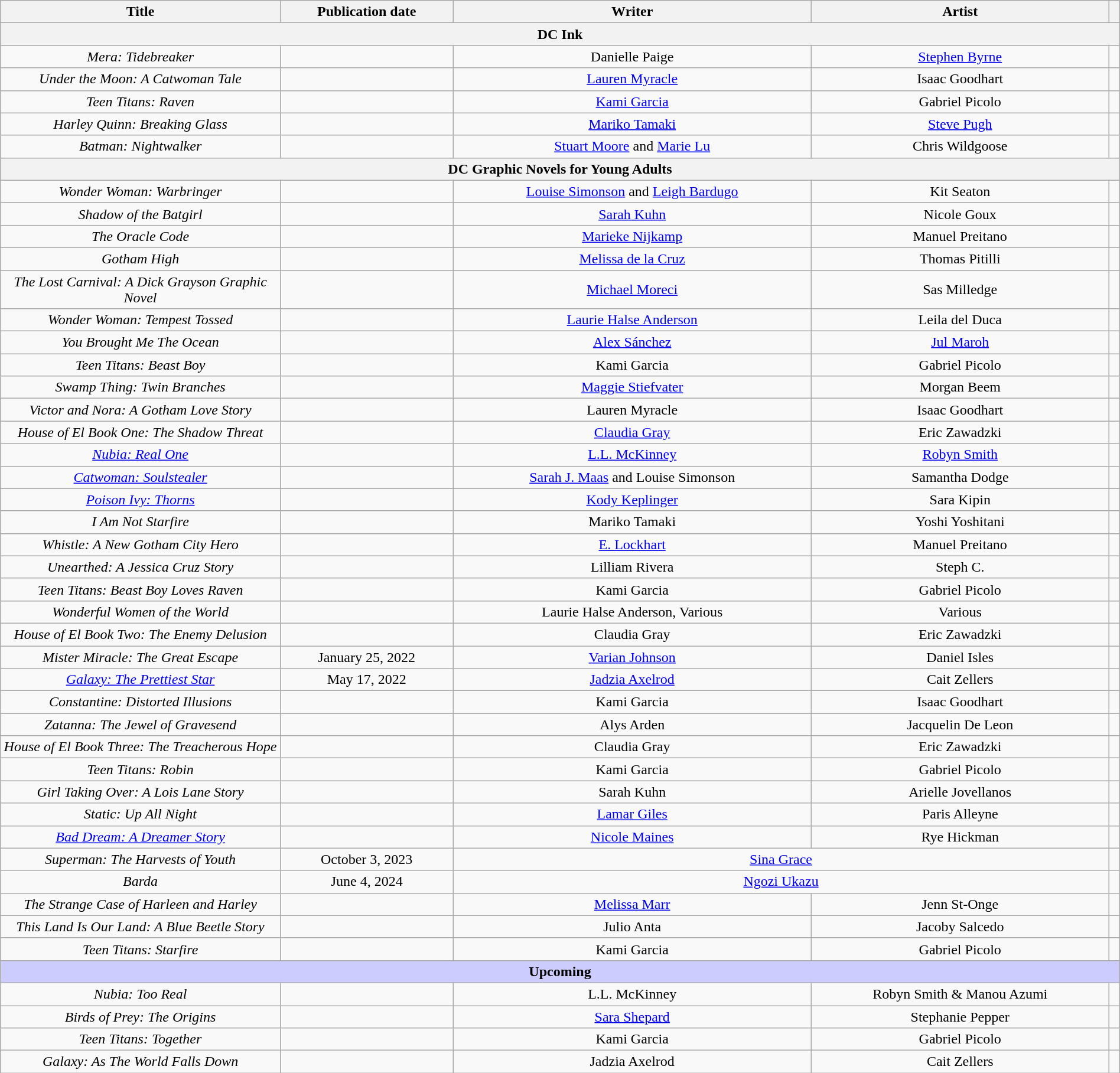<table class="wikitable collapsible sortable" style="text-align:center;" border="1" width="100%">
<tr>
<th scope="col" align="center" width="25%">Title</th>
<th>Publication date</th>
<th scope="col" align="center" class=unsortable>Writer</th>
<th scope="col" align="center" class=unsortable>Artist</th>
<th scope="col" align="center" class=unsortable></th>
</tr>
<tr>
<th colspan="5">DC Ink</th>
</tr>
<tr>
<td><em>Mera: Tidebreaker</em></td>
<td></td>
<td>Danielle Paige</td>
<td><a href='#'>Stephen Byrne</a></td>
<td></td>
</tr>
<tr>
<td><em>Under the Moon: A Catwoman Tale</em></td>
<td></td>
<td><a href='#'>Lauren Myracle</a></td>
<td>Isaac Goodhart</td>
<td></td>
</tr>
<tr>
<td><em>Teen Titans: Raven</em></td>
<td></td>
<td><a href='#'>Kami Garcia</a></td>
<td>Gabriel Picolo</td>
<td></td>
</tr>
<tr>
<td><em>Harley Quinn: Breaking Glass</em></td>
<td></td>
<td><a href='#'>Mariko Tamaki</a></td>
<td><a href='#'>Steve Pugh</a></td>
<td></td>
</tr>
<tr>
<td><em>Batman: Nightwalker</em></td>
<td></td>
<td><a href='#'>Stuart Moore</a> and <a href='#'>Marie Lu</a></td>
<td>Chris Wildgoose</td>
<td></td>
</tr>
<tr>
<th colspan="5">DC Graphic Novels for Young Adults</th>
</tr>
<tr>
<td><em>Wonder Woman: Warbringer</em></td>
<td></td>
<td><a href='#'>Louise Simonson</a> and <a href='#'>Leigh Bardugo</a></td>
<td>Kit Seaton</td>
<td></td>
</tr>
<tr>
<td><em>Shadow of the Batgirl</em></td>
<td></td>
<td><a href='#'>Sarah Kuhn</a></td>
<td>Nicole Goux</td>
<td></td>
</tr>
<tr>
<td><em>The Oracle Code</em></td>
<td></td>
<td><a href='#'>Marieke Nijkamp</a></td>
<td>Manuel Preitano</td>
<td></td>
</tr>
<tr>
<td><em>Gotham High</em></td>
<td></td>
<td><a href='#'>Melissa de la Cruz</a></td>
<td>Thomas Pitilli</td>
<td></td>
</tr>
<tr>
<td><em>The Lost Carnival: A Dick Grayson Graphic Novel</em></td>
<td></td>
<td><a href='#'>Michael Moreci</a></td>
<td>Sas Milledge</td>
<td></td>
</tr>
<tr>
<td><em>Wonder Woman: Tempest Tossed</em></td>
<td></td>
<td><a href='#'>Laurie Halse Anderson</a></td>
<td>Leila del Duca</td>
<td></td>
</tr>
<tr>
<td><em>You Brought Me The Ocean</em></td>
<td></td>
<td><a href='#'>Alex Sánchez</a></td>
<td><a href='#'>Jul Maroh</a></td>
<td></td>
</tr>
<tr>
<td><em>Teen Titans: Beast Boy</em></td>
<td></td>
<td>Kami Garcia</td>
<td>Gabriel Picolo</td>
<td></td>
</tr>
<tr>
<td><em>Swamp Thing: Twin Branches</em></td>
<td></td>
<td><a href='#'>Maggie Stiefvater</a></td>
<td>Morgan Beem</td>
<td></td>
</tr>
<tr>
<td><em>Victor and Nora: A Gotham Love Story</em></td>
<td></td>
<td>Lauren Myracle</td>
<td>Isaac Goodhart</td>
<td></td>
</tr>
<tr>
<td><em>House of El Book One: The Shadow Threat</em></td>
<td></td>
<td><a href='#'>Claudia Gray</a></td>
<td>Eric Zawadzki</td>
<td></td>
</tr>
<tr>
<td><em><a href='#'>Nubia: Real One</a></em></td>
<td></td>
<td><a href='#'>L.L. McKinney</a></td>
<td><a href='#'>Robyn Smith</a></td>
<td></td>
</tr>
<tr>
<td><em><a href='#'>Catwoman: Soulstealer</a></em></td>
<td></td>
<td><a href='#'>Sarah J. Maas</a> and Louise Simonson</td>
<td>Samantha Dodge</td>
<td></td>
</tr>
<tr>
<td><em><a href='#'>Poison Ivy: Thorns</a></em></td>
<td></td>
<td><a href='#'>Kody Keplinger</a></td>
<td>Sara Kipin</td>
<td></td>
</tr>
<tr>
<td><em>I Am Not Starfire</em></td>
<td></td>
<td>Mariko Tamaki</td>
<td>Yoshi Yoshitani</td>
<td></td>
</tr>
<tr>
<td><em>Whistle: A New Gotham City Hero</em></td>
<td></td>
<td><a href='#'>E. Lockhart</a></td>
<td>Manuel Preitano</td>
<td></td>
</tr>
<tr>
<td><em>Unearthed: A Jessica Cruz Story</em></td>
<td></td>
<td>Lilliam Rivera</td>
<td>Steph C.</td>
<td></td>
</tr>
<tr>
<td><em>Teen Titans: Beast Boy Loves Raven</em></td>
<td></td>
<td>Kami Garcia</td>
<td>Gabriel Picolo</td>
<td></td>
</tr>
<tr>
<td><em>Wonderful Women of the World</em></td>
<td></td>
<td>Laurie Halse Anderson, Various</td>
<td>Various</td>
<td></td>
</tr>
<tr>
<td><em>House of El Book Two: The Enemy Delusion</em></td>
<td></td>
<td>Claudia Gray</td>
<td>Eric Zawadzki</td>
<td></td>
</tr>
<tr>
<td><em>Mister Miracle: The Great Escape</em></td>
<td>January 25, 2022</td>
<td><a href='#'>Varian Johnson</a></td>
<td>Daniel Isles</td>
<td></td>
</tr>
<tr>
<td><em><a href='#'>Galaxy: The Prettiest Star</a></em></td>
<td>May 17, 2022</td>
<td><a href='#'>Jadzia Axelrod</a></td>
<td>Cait Zellers</td>
<td></td>
</tr>
<tr>
<td><em>Constantine: Distorted Illusions</em></td>
<td></td>
<td>Kami Garcia</td>
<td>Isaac Goodhart</td>
<td></td>
</tr>
<tr>
<td><em>Zatanna: The Jewel of Gravesend</em></td>
<td></td>
<td>Alys Arden</td>
<td>Jacquelin De Leon</td>
<td></td>
</tr>
<tr>
<td><em>House of El Book Three: The Treacherous Hope</em></td>
<td></td>
<td>Claudia Gray</td>
<td>Eric Zawadzki</td>
<td></td>
</tr>
<tr>
<td><em>Teen Titans: Robin</em></td>
<td></td>
<td>Kami Garcia</td>
<td>Gabriel Picolo</td>
<td></td>
</tr>
<tr>
<td><em>Girl Taking Over: A Lois Lane Story</em></td>
<td></td>
<td>Sarah Kuhn</td>
<td>Arielle Jovellanos</td>
<td></td>
</tr>
<tr>
<td><em>Static: Up All Night</em></td>
<td></td>
<td><a href='#'>Lamar Giles</a></td>
<td>Paris Alleyne</td>
<td></td>
</tr>
<tr>
<td><a href='#'><em>Bad Dream: A Dreamer Story</em></a></td>
<td></td>
<td><a href='#'>Nicole Maines</a></td>
<td>Rye Hickman</td>
<td></td>
</tr>
<tr>
<td><em>Superman: The Harvests of Youth</em></td>
<td>October 3, 2023</td>
<td colspan="2"><a href='#'>Sina Grace</a></td>
<td></td>
</tr>
<tr>
<td><em>Barda</em></td>
<td>June 4, 2024</td>
<td colspan="2"><a href='#'>Ngozi Ukazu</a></td>
<td></td>
</tr>
<tr>
<td><em>The Strange Case of Harleen and Harley</em></td>
<td></td>
<td><a href='#'>Melissa Marr</a></td>
<td>Jenn St-Onge</td>
<td></td>
</tr>
<tr>
<td><em>This Land Is Our Land: A Blue Beetle Story</em></td>
<td></td>
<td>Julio Anta</td>
<td>Jacoby Salcedo</td>
<td></td>
</tr>
<tr>
<td><em>Teen Titans: Starfire</em></td>
<td></td>
<td>Kami Garcia</td>
<td>Gabriel Picolo</td>
<td></td>
</tr>
<tr>
<th colspan="5" style="background-color:#ccccff;">Upcoming</th>
</tr>
<tr>
<td><em>Nubia: Too Real</em></td>
<td></td>
<td>L.L. McKinney</td>
<td>Robyn Smith & Manou Azumi</td>
<td></td>
</tr>
<tr>
<td><em>Birds of Prey: The Origins</em></td>
<td></td>
<td><a href='#'>Sara Shepard</a></td>
<td>Stephanie Pepper</td>
<td></td>
</tr>
<tr>
<td><em>Teen Titans: Together</em></td>
<td></td>
<td>Kami Garcia</td>
<td>Gabriel Picolo</td>
<td></td>
</tr>
<tr>
<td><em>Galaxy: As The World Falls Down</em></td>
<td></td>
<td>Jadzia Axelrod</td>
<td>Cait Zellers</td>
<td></td>
</tr>
</table>
